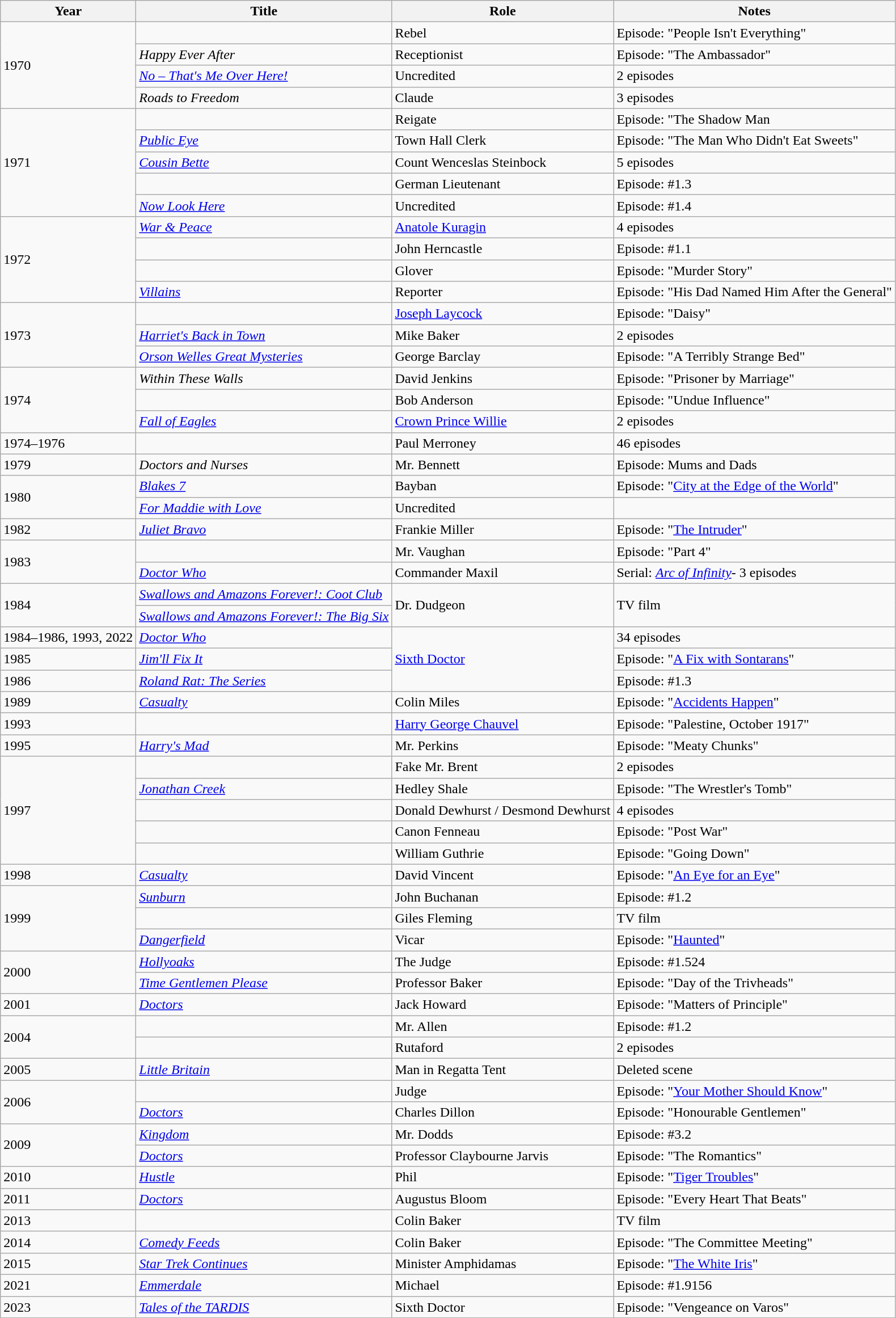<table class="wikitable sortable">
<tr>
<th>Year</th>
<th>Title</th>
<th>Role</th>
<th>Notes</th>
</tr>
<tr>
<td rowspan=4>1970</td>
<td><em></em></td>
<td>Rebel</td>
<td>Episode: "People Isn't Everything"</td>
</tr>
<tr>
<td><em>Happy Ever After</em></td>
<td>Receptionist</td>
<td>Episode: "The Ambassador"</td>
</tr>
<tr>
<td><em><a href='#'>No – That's Me Over Here!</a></em></td>
<td>Uncredited</td>
<td>2 episodes</td>
</tr>
<tr>
<td><em>Roads to Freedom</em></td>
<td>Claude</td>
<td>3 episodes</td>
</tr>
<tr>
<td rowspan=5>1971</td>
<td><em></em></td>
<td>Reigate</td>
<td>Episode: "The Shadow Man</td>
</tr>
<tr>
<td><em><a href='#'>Public Eye</a></em></td>
<td>Town Hall Clerk</td>
<td>Episode: "The Man Who Didn't Eat Sweets"</td>
</tr>
<tr>
<td><em><a href='#'>Cousin Bette</a></em></td>
<td>Count Wenceslas Steinbock</td>
<td>5 episodes</td>
</tr>
<tr>
<td><em></em></td>
<td>German Lieutenant</td>
<td>Episode: #1.3</td>
</tr>
<tr>
<td><em><a href='#'>Now Look Here</a></em></td>
<td>Uncredited</td>
<td>Episode: #1.4</td>
</tr>
<tr>
<td rowspan=4>1972</td>
<td><em><a href='#'>War & Peace</a></em></td>
<td><a href='#'>Anatole Kuragin</a></td>
<td>4 episodes</td>
</tr>
<tr ]]>
<td><em></em></td>
<td>John Herncastle</td>
<td>Episode: #1.1</td>
</tr>
<tr>
<td><em></em></td>
<td>Glover</td>
<td>Episode: "Murder Story"</td>
</tr>
<tr>
<td><em><a href='#'>Villains</a></em></td>
<td>Reporter</td>
<td>Episode: "His Dad Named Him After the General"</td>
</tr>
<tr>
<td rowspan=3>1973</td>
<td><em></em></td>
<td><a href='#'>Joseph Laycock</a></td>
<td>Episode: "Daisy"</td>
</tr>
<tr>
<td><em><a href='#'>Harriet's Back in Town</a></em></td>
<td>Mike Baker</td>
<td>2 episodes</td>
</tr>
<tr>
<td><em><a href='#'>Orson Welles Great Mysteries</a></em></td>
<td>George Barclay</td>
<td>Episode: "A Terribly Strange Bed"</td>
</tr>
<tr>
<td rowspan=3>1974</td>
<td><em>Within These Walls</em></td>
<td>David Jenkins</td>
<td>Episode: "Prisoner by Marriage"</td>
</tr>
<tr>
<td><em></em></td>
<td>Bob Anderson</td>
<td>Episode: "Undue Influence"</td>
</tr>
<tr>
<td><em><a href='#'>Fall of Eagles</a></em></td>
<td><a href='#'>Crown Prince Willie</a></td>
<td>2 episodes</td>
</tr>
<tr>
<td>1974–1976</td>
<td><em></em></td>
<td>Paul Merroney</td>
<td>46 episodes</td>
</tr>
<tr>
<td>1979</td>
<td><em>Doctors and Nurses</em></td>
<td>Mr. Bennett</td>
<td>Episode: Mums and Dads</td>
</tr>
<tr>
<td rowspan=2>1980</td>
<td><em><a href='#'>Blakes 7</a></em></td>
<td>Bayban</td>
<td>Episode: "<a href='#'>City at the Edge of the World</a>"</td>
</tr>
<tr>
<td><em><a href='#'>For Maddie with Love</a></em></td>
<td>Uncredited</td>
<td></td>
</tr>
<tr>
<td>1982</td>
<td><em><a href='#'>Juliet Bravo</a></em></td>
<td>Frankie Miller</td>
<td>Episode: "<a href='#'>The Intruder</a>"</td>
</tr>
<tr>
<td rowspan=2>1983</td>
<td><em></em></td>
<td>Mr. Vaughan</td>
<td>Episode: "Part 4"</td>
</tr>
<tr>
<td><em><a href='#'>Doctor Who</a></em></td>
<td>Commander Maxil</td>
<td>Serial: <em><a href='#'>Arc of Infinity</a></em>- 3 episodes</td>
</tr>
<tr>
<td rowspan=2>1984</td>
<td><em><a href='#'>Swallows and Amazons Forever!: Coot Club</a></em></td>
<td rowspan=2>Dr. Dudgeon</td>
<td rowspan="2">TV film</td>
</tr>
<tr>
<td><em><a href='#'>Swallows and Amazons Forever!: The Big Six</a></em></td>
</tr>
<tr>
<td>1984–1986, 1993, 2022</td>
<td><em><a href='#'>Doctor Who</a></em></td>
<td rowspan=3><a href='#'>Sixth Doctor</a></td>
<td>34 episodes</td>
</tr>
<tr>
<td>1985</td>
<td><em><a href='#'>Jim'll Fix It</a></em></td>
<td>Episode: "<a href='#'>A Fix with Sontarans</a>"</td>
</tr>
<tr>
<td>1986</td>
<td><em><a href='#'>Roland Rat: The Series</a></em></td>
<td>Episode: #1.3</td>
</tr>
<tr>
<td>1989</td>
<td><em><a href='#'>Casualty</a></em></td>
<td>Colin Miles</td>
<td>Episode: "<a href='#'>Accidents Happen</a>"</td>
</tr>
<tr>
<td>1993</td>
<td><em></em></td>
<td><a href='#'>Harry George Chauvel</a></td>
<td>Episode: "Palestine, October 1917"</td>
</tr>
<tr>
<td>1995</td>
<td><em><a href='#'>Harry's Mad</a></em></td>
<td>Mr. Perkins</td>
<td>Episode: "Meaty Chunks"</td>
</tr>
<tr>
<td rowspan=5>1997</td>
<td><em></em></td>
<td>Fake Mr. Brent</td>
<td>2 episodes</td>
</tr>
<tr>
<td><em><a href='#'>Jonathan Creek</a></em></td>
<td>Hedley Shale</td>
<td>Episode: "The Wrestler's Tomb"</td>
</tr>
<tr>
<td><em></em></td>
<td>Donald Dewhurst / Desmond Dewhurst</td>
<td>4 episodes</td>
</tr>
<tr>
<td><em></em></td>
<td>Canon Fenneau</td>
<td>Episode: "Post War"</td>
</tr>
<tr>
<td><em></em></td>
<td>William Guthrie</td>
<td>Episode: "Going Down"</td>
</tr>
<tr>
<td>1998</td>
<td><em><a href='#'>Casualty</a></em></td>
<td>David Vincent</td>
<td>Episode: "<a href='#'>An Eye for an Eye</a>"</td>
</tr>
<tr>
<td rowspan=3>1999</td>
<td><em><a href='#'>Sunburn</a></em></td>
<td>John Buchanan</td>
<td>Episode: #1.2</td>
</tr>
<tr>
<td><em></em></td>
<td>Giles Fleming</td>
<td>TV film</td>
</tr>
<tr>
<td><em><a href='#'>Dangerfield</a></em></td>
<td>Vicar</td>
<td>Episode: "<a href='#'>Haunted</a>"</td>
</tr>
<tr>
<td rowspan=2>2000</td>
<td><em><a href='#'>Hollyoaks</a></em></td>
<td>The Judge</td>
<td>Episode: #1.524</td>
</tr>
<tr>
<td><em><a href='#'>Time Gentlemen Please</a></em></td>
<td>Professor Baker</td>
<td>Episode: "Day of the Trivheads"</td>
</tr>
<tr>
<td>2001</td>
<td><em><a href='#'>Doctors</a></em></td>
<td>Jack Howard</td>
<td>Episode: "Matters of Principle"</td>
</tr>
<tr>
<td rowspan=2>2004</td>
<td><em></em></td>
<td>Mr. Allen</td>
<td>Episode: #1.2</td>
</tr>
<tr>
<td><em></em></td>
<td>Rutaford</td>
<td>2 episodes</td>
</tr>
<tr>
<td>2005</td>
<td><em><a href='#'>Little Britain</a></em></td>
<td>Man in Regatta Tent</td>
<td>Deleted scene</td>
</tr>
<tr>
<td rowspan=2>2006</td>
<td><em></em></td>
<td>Judge</td>
<td>Episode: "<a href='#'>Your Mother Should Know</a>"</td>
</tr>
<tr>
<td><em><a href='#'>Doctors</a></em></td>
<td>Charles Dillon</td>
<td>Episode: "Honourable Gentlemen"</td>
</tr>
<tr>
<td rowspan=2>2009</td>
<td><em><a href='#'>Kingdom</a></em></td>
<td>Mr. Dodds</td>
<td>Episode: #3.2</td>
</tr>
<tr>
<td><em><a href='#'>Doctors</a></em></td>
<td>Professor Claybourne Jarvis</td>
<td>Episode: "The Romantics"</td>
</tr>
<tr>
<td>2010</td>
<td><em><a href='#'>Hustle</a></em></td>
<td>Phil</td>
<td>Episode: "<a href='#'>Tiger Troubles</a>"</td>
</tr>
<tr>
<td>2011</td>
<td><em><a href='#'>Doctors</a></em></td>
<td>Augustus Bloom</td>
<td>Episode: "Every Heart That Beats"</td>
</tr>
<tr>
<td>2013</td>
<td><em></em></td>
<td>Colin Baker</td>
<td>TV film</td>
</tr>
<tr>
<td>2014</td>
<td><em><a href='#'>Comedy Feeds</a></em></td>
<td>Colin Baker</td>
<td>Episode: "The Committee Meeting"</td>
</tr>
<tr>
<td>2015</td>
<td><em><a href='#'>Star Trek Continues</a></em></td>
<td>Minister Amphidamas</td>
<td>Episode: "<a href='#'>The White Iris</a>"</td>
</tr>
<tr>
<td>2021</td>
<td><em><a href='#'>Emmerdale</a></em></td>
<td>Michael</td>
<td>Episode: #1.9156</td>
</tr>
<tr>
<td>2023</td>
<td><em><a href='#'>Tales of the TARDIS</a></em></td>
<td>Sixth Doctor</td>
<td>Episode: "Vengeance on Varos"</td>
</tr>
</table>
